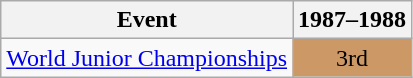<table class="wikitable" style="text-align:center">
<tr>
<th>Event</th>
<th>1987–1988</th>
</tr>
<tr>
<td align=left><a href='#'>World Junior Championships</a></td>
<td bgcolor=cc9966>3rd</td>
</tr>
</table>
